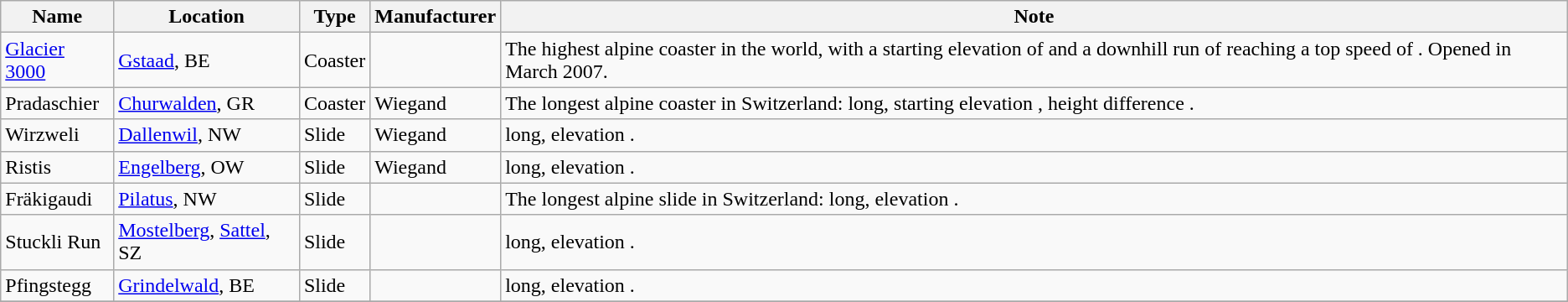<table class="wikitable sortable">
<tr>
<th>Name</th>
<th>Location</th>
<th>Type</th>
<th>Manufacturer</th>
<th>Note</th>
</tr>
<tr>
<td><a href='#'>Glacier 3000</a></td>
<td><a href='#'>Gstaad</a>, BE</td>
<td>Coaster</td>
<td></td>
<td>The highest alpine coaster in the world, with a starting elevation of  and a downhill run of  reaching a top speed of . Opened in March 2007.</td>
</tr>
<tr>
<td>Pradaschier</td>
<td><a href='#'>Churwalden</a>, GR</td>
<td>Coaster</td>
<td>Wiegand</td>
<td>The longest alpine coaster in Switzerland:  long, starting elevation , height difference .</td>
</tr>
<tr>
<td>Wirzweli</td>
<td><a href='#'>Dallenwil</a>, NW</td>
<td>Slide</td>
<td>Wiegand</td>
<td> long, elevation .</td>
</tr>
<tr>
<td>Ristis</td>
<td><a href='#'>Engelberg</a>, OW</td>
<td>Slide</td>
<td>Wiegand</td>
<td> long, elevation .</td>
</tr>
<tr>
<td>Fräkigaudi</td>
<td><a href='#'>Pilatus</a>, NW</td>
<td>Slide</td>
<td></td>
<td>The longest alpine slide in Switzerland:  long, elevation .</td>
</tr>
<tr>
<td>Stuckli Run</td>
<td><a href='#'>Mostelberg</a>, <a href='#'>Sattel</a>, SZ</td>
<td>Slide</td>
<td></td>
<td> long, elevation .</td>
</tr>
<tr>
<td>Pfingstegg</td>
<td><a href='#'>Grindelwald</a>, BE</td>
<td>Slide</td>
<td></td>
<td> long, elevation .</td>
</tr>
<tr>
</tr>
</table>
